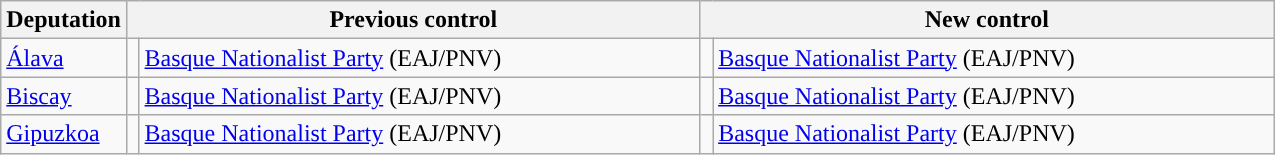<table class="wikitable sortable">
<tr>
<th>Deputation</th>
<th colspan="2" style="width:375px;">Previous control</th>
<th colspan="2" style="width:375px;">New control</th>
</tr>
<tr>
<td><a href='#'>Álava</a></td>
<td width="1" style="color:inherit;background:"></td>
<td><a href='#'>Basque Nationalist Party</a> (EAJ/PNV)</td>
<td width="1" style="color:inherit;background:"></td>
<td><a href='#'>Basque Nationalist Party</a> (EAJ/PNV)</td>
</tr>
<tr>
<td><a href='#'>Biscay</a></td>
<td style="color:inherit;background:"></td>
<td><a href='#'>Basque Nationalist Party</a> (EAJ/PNV)</td>
<td style="color:inherit;background:"></td>
<td><a href='#'>Basque Nationalist Party</a> (EAJ/PNV)</td>
</tr>
<tr>
<td><a href='#'>Gipuzkoa</a></td>
<td style="color:inherit;background:"></td>
<td><a href='#'>Basque Nationalist Party</a> (EAJ/PNV)</td>
<td style="color:inherit;background:"></td>
<td><a href='#'>Basque Nationalist Party</a> (EAJ/PNV) </td>
</tr>
</table>
